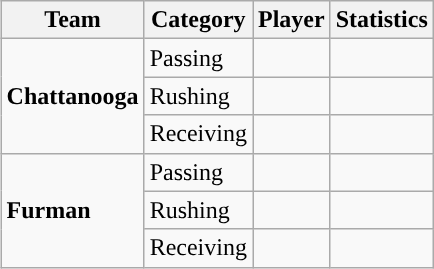<table class="wikitable" style="float: right;">
<tr>
<th>Team</th>
<th>Category</th>
<th>Player</th>
<th>Statistics</th>
</tr>
<tr>
<td rowspan=3><strong>Chattanooga</strong></td>
<td>Passing</td>
<td></td>
<td></td>
</tr>
<tr>
<td>Rushing</td>
<td></td>
<td></td>
</tr>
<tr>
<td>Receiving</td>
<td></td>
<td></td>
</tr>
<tr>
<td rowspan=3><strong>Furman</strong></td>
<td>Passing</td>
<td></td>
<td></td>
</tr>
<tr>
<td>Rushing</td>
<td></td>
<td></td>
</tr>
<tr>
<td>Receiving</td>
<td></td>
<td></td>
</tr>
</table>
